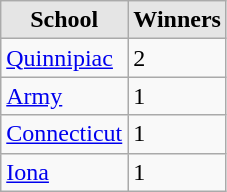<table class="wikitable">
<tr>
<th style="background:#e5e5e5;">School</th>
<th style="background:#e5e5e5;">Winners</th>
</tr>
<tr>
<td><a href='#'>Quinnipiac</a></td>
<td>2</td>
</tr>
<tr>
<td><a href='#'>Army</a></td>
<td>1</td>
</tr>
<tr>
<td><a href='#'>Connecticut</a></td>
<td>1</td>
</tr>
<tr>
<td><a href='#'>Iona</a></td>
<td>1</td>
</tr>
</table>
